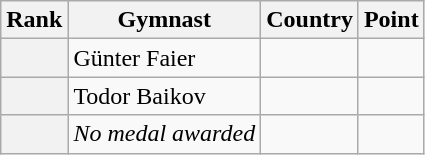<table class="wikitable sortable">
<tr>
<th>Rank</th>
<th>Gymnast</th>
<th>Country</th>
<th>Point</th>
</tr>
<tr>
<th></th>
<td>Günter Faier</td>
<td></td>
<td></td>
</tr>
<tr>
<th></th>
<td>Todor Baikov</td>
<td></td>
<td></td>
</tr>
<tr>
<th></th>
<td><em>No medal awarded</em></td>
<td></td>
<td></td>
</tr>
</table>
